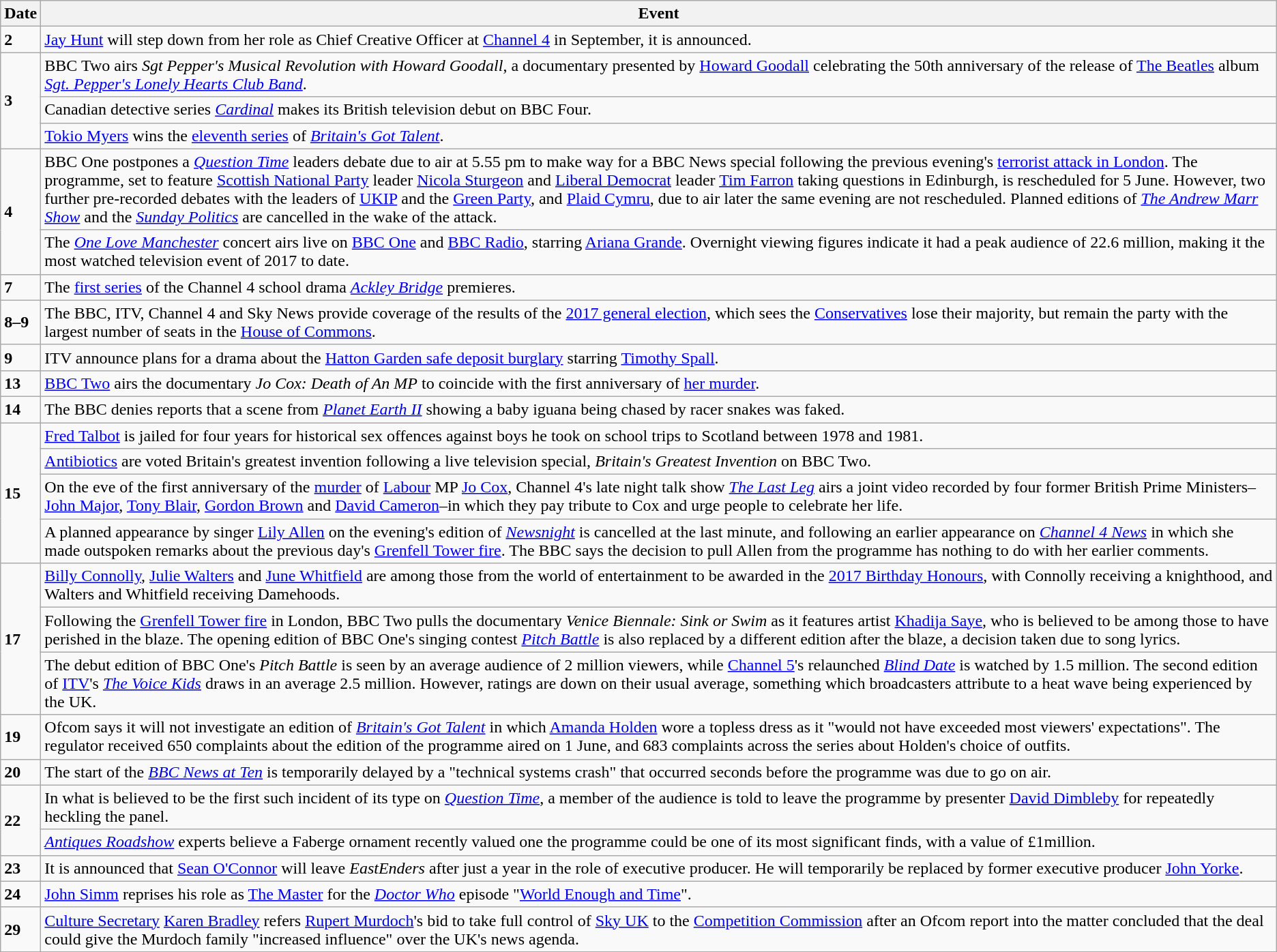<table class="wikitable">
<tr>
<th>Date</th>
<th>Event</th>
</tr>
<tr>
<td><strong>2</strong></td>
<td><a href='#'>Jay Hunt</a> will step down from her role as Chief Creative Officer at <a href='#'>Channel 4</a> in September, it is announced.</td>
</tr>
<tr>
<td rowspan=3><strong>3</strong></td>
<td>BBC Two airs <em>Sgt Pepper's Musical Revolution with Howard Goodall</em>, a documentary presented by <a href='#'>Howard Goodall</a> celebrating the 50th anniversary of the release of <a href='#'>The Beatles</a> album <em><a href='#'>Sgt. Pepper's Lonely Hearts Club Band</a></em>.</td>
</tr>
<tr>
<td>Canadian detective series <em><a href='#'>Cardinal</a></em> makes its British television debut on BBC Four.</td>
</tr>
<tr>
<td><a href='#'>Tokio Myers</a> wins the <a href='#'>eleventh series</a> of <em><a href='#'>Britain's Got Talent</a></em>.</td>
</tr>
<tr>
<td rowspan=2><strong>4</strong></td>
<td>BBC One postpones a <em><a href='#'>Question Time</a></em> leaders debate due to air at 5.55 pm to make way for a BBC News special following the previous evening's <a href='#'>terrorist attack in London</a>. The programme, set to feature <a href='#'>Scottish National Party</a> leader <a href='#'>Nicola Sturgeon</a> and <a href='#'>Liberal Democrat</a> leader <a href='#'>Tim Farron</a> taking questions in Edinburgh, is rescheduled for 5 June. However, two further pre-recorded debates with the leaders of <a href='#'>UKIP</a> and the <a href='#'>Green Party</a>, and <a href='#'>Plaid Cymru</a>, due to air later the same evening are not rescheduled. Planned editions of <em><a href='#'>The Andrew Marr Show</a></em> and the <em><a href='#'>Sunday Politics</a></em> are cancelled in the wake of the attack.</td>
</tr>
<tr>
<td>The <em><a href='#'>One Love Manchester</a></em> concert airs live on <a href='#'>BBC One</a> and <a href='#'>BBC Radio</a>, starring <a href='#'>Ariana Grande</a>. Overnight viewing figures indicate it had a peak audience of 22.6 million, making it the most watched television event of 2017 to date.</td>
</tr>
<tr>
<td><strong>7</strong></td>
<td>The <a href='#'>first series</a> of the Channel 4 school drama <em><a href='#'>Ackley Bridge</a></em> premieres.</td>
</tr>
<tr>
<td><strong>8–9</strong></td>
<td>The BBC, ITV, Channel 4 and Sky News provide coverage of the results of the <a href='#'>2017 general election</a>, which sees the <a href='#'>Conservatives</a> lose their majority, but remain the party with the largest number of seats in the <a href='#'>House of Commons</a>.</td>
</tr>
<tr>
<td><strong>9</strong></td>
<td>ITV announce plans for a drama about the <a href='#'>Hatton Garden safe deposit burglary</a> starring <a href='#'>Timothy Spall</a>.</td>
</tr>
<tr>
<td><strong>13</strong></td>
<td><a href='#'>BBC Two</a> airs the documentary <em>Jo Cox: Death of An MP</em> to coincide with the first anniversary of <a href='#'>her murder</a>.</td>
</tr>
<tr>
<td><strong>14</strong></td>
<td>The BBC denies reports that a scene from <em><a href='#'>Planet Earth II</a></em> showing a baby iguana being chased by racer snakes was faked.</td>
</tr>
<tr>
<td rowspan=4><strong>15</strong></td>
<td><a href='#'>Fred Talbot</a> is jailed for four years for historical sex offences against boys he took on school trips to Scotland between 1978 and 1981.</td>
</tr>
<tr>
<td><a href='#'>Antibiotics</a> are voted Britain's greatest invention following a live television special, <em>Britain's Greatest Invention</em> on BBC Two.</td>
</tr>
<tr>
<td>On the eve of the first anniversary of the <a href='#'>murder</a> of <a href='#'>Labour</a> MP <a href='#'>Jo Cox</a>, Channel 4's late night talk show <em><a href='#'>The Last Leg</a></em> airs a joint video recorded by four former British Prime Ministers–<a href='#'>John Major</a>, <a href='#'>Tony Blair</a>, <a href='#'>Gordon Brown</a> and <a href='#'>David Cameron</a>–in which they pay tribute to Cox and urge people to celebrate her life.</td>
</tr>
<tr>
<td>A planned appearance by singer <a href='#'>Lily Allen</a> on the evening's edition of <em><a href='#'>Newsnight</a></em> is cancelled at the last minute, and following an earlier appearance on <em><a href='#'>Channel 4 News</a></em> in which she made outspoken remarks about the previous day's <a href='#'>Grenfell Tower fire</a>. The BBC says the decision to pull Allen from the programme has nothing to do with her earlier comments.</td>
</tr>
<tr>
<td rowspan=3><strong>17</strong></td>
<td><a href='#'>Billy Connolly</a>, <a href='#'>Julie Walters</a> and <a href='#'>June Whitfield</a> are among those from the world of entertainment to be awarded in the <a href='#'>2017 Birthday Honours</a>, with Connolly receiving a knighthood, and Walters and Whitfield receiving Damehoods.</td>
</tr>
<tr>
<td>Following the <a href='#'>Grenfell Tower fire</a> in London, BBC Two pulls the documentary <em>Venice Biennale: Sink or Swim</em> as it features artist <a href='#'>Khadija Saye</a>, who is believed to be among those to have perished in the blaze. The opening edition of BBC One's singing contest <em><a href='#'>Pitch Battle</a></em> is also replaced by a different edition after the blaze, a decision taken due to song lyrics.</td>
</tr>
<tr>
<td>The debut edition of BBC One's <em>Pitch Battle</em> is seen by an average audience of 2 million viewers, while <a href='#'>Channel 5</a>'s relaunched <em><a href='#'>Blind Date</a></em> is watched by 1.5 million. The second edition of <a href='#'>ITV</a>'s <em><a href='#'>The Voice Kids</a></em> draws in an average 2.5 million. However, ratings are down on their usual average, something which broadcasters attribute to a heat wave being experienced by the UK.</td>
</tr>
<tr>
<td><strong>19</strong></td>
<td>Ofcom says it will not investigate an edition of <em><a href='#'>Britain's Got Talent</a></em> in which <a href='#'>Amanda Holden</a> wore a topless dress as it "would not have exceeded most viewers' expectations". The regulator received 650 complaints about the edition of the programme aired on 1 June, and 683 complaints across the series about Holden's choice of outfits.</td>
</tr>
<tr>
<td><strong>20</strong></td>
<td>The start of the <em><a href='#'>BBC News at Ten</a></em> is temporarily delayed by a "technical systems crash" that occurred seconds before the programme was due to go on air.</td>
</tr>
<tr>
<td rowspan=2><strong>22</strong></td>
<td>In what is believed to be the first such incident of its type on <em><a href='#'>Question Time</a></em>, a member of the audience is told to leave the programme by presenter <a href='#'>David Dimbleby</a> for repeatedly heckling the panel.</td>
</tr>
<tr>
<td><em><a href='#'>Antiques Roadshow</a></em> experts believe a Faberge ornament recently valued one the programme could be one of its most significant finds, with a value of £1million.</td>
</tr>
<tr>
<td><strong>23</strong></td>
<td>It is announced that <a href='#'>Sean O'Connor</a> will leave <em>EastEnders</em> after just a year in the role of executive producer. He will temporarily be replaced by former executive producer <a href='#'>John Yorke</a>.</td>
</tr>
<tr>
<td><strong>24</strong></td>
<td><a href='#'>John Simm</a> reprises his role as <a href='#'>The Master</a> for the <em><a href='#'>Doctor Who</a></em> episode "<a href='#'>World Enough and Time</a>".</td>
</tr>
<tr>
<td><strong>29</strong></td>
<td><a href='#'>Culture Secretary</a> <a href='#'>Karen Bradley</a> refers <a href='#'>Rupert Murdoch</a>'s bid to take full control of <a href='#'>Sky UK</a> to the <a href='#'>Competition Commission</a> after an Ofcom report into the matter concluded that the deal could give the Murdoch family "increased influence" over the UK's news agenda.</td>
</tr>
</table>
